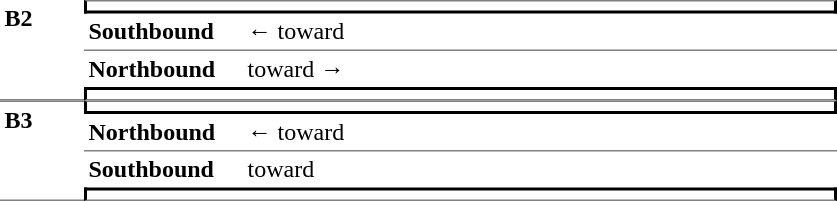<table border=0 cellspacing=0 cellpadding=3>
<tr>
<td style="border-bottom:solid 1px gray;" width=50 rowspan=4 valign=top><strong>B2</strong></td>
<td style="border-top:solid 1px gray;border-right:solid 2px black;border-left:solid 2px black;border-bottom:solid 2px black;text-align:center;" colspan=2></td>
</tr>
<tr>
<td style="border-bottom:solid 1px gray;" width=100><strong>Southbound</strong></td>
<td style="border-bottom:solid 1px gray;" width=390>←   toward  </td>
</tr>
<tr>
<td><strong>Northbound</strong></td>
<td>   toward   →</td>
</tr>
<tr>
<td style="border-top:solid 2px black;border-right:solid 2px black;border-left:solid 2px black;border-bottom:solid 1px gray;text-align:center;" colspan=2></td>
</tr>
<tr>
<td style="border-top:solid 1px gray;border-bottom:solid 1px gray;" width=50 rowspan=10 valign=top><strong>B3</strong></td>
<td style="border-top:solid 1px gray;border-right:solid 2px black;border-left:solid 2px black;border-bottom:solid 2px black;text-align:center;" colspan=2></td>
</tr>
<tr>
<td style="border-bottom:solid 1px gray;" width=100><strong>Northbound</strong></td>
<td style="border-bottom:solid 1px gray;" width=390>←   toward  </td>
</tr>
<tr>
<td><strong>Southbound</strong></td>
<td>   toward  </td>
</tr>
<tr>
<td style="border-top:solid 2px black;border-right:solid 2px black;border-left:solid 2px black;border-bottom:solid 1px gray;text-align:center;" colspan=2></td>
</tr>
</table>
